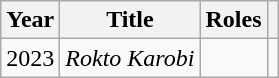<table class="wikitable sortable">
<tr>
<th>Year</th>
<th>Title</th>
<th>Roles</th>
<th></th>
</tr>
<tr>
<td>2023</td>
<td><em>Rokto Karobi</em></td>
<td></td>
<td></td>
</tr>
</table>
